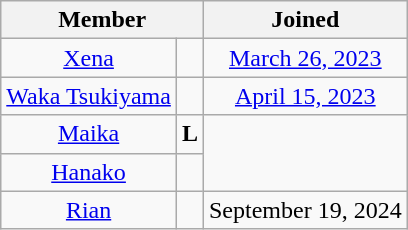<table class="wikitable sortable" style="text-align:center;">
<tr>
<th colspan="2">Member</th>
<th>Joined</th>
</tr>
<tr>
<td><a href='#'>Xena</a></td>
<td></td>
<td><a href='#'>March 26, 2023</a></td>
</tr>
<tr>
<td><a href='#'>Waka Tsukiyama</a></td>
<td></td>
<td><a href='#'>April 15, 2023</a></td>
</tr>
<tr>
<td><a href='#'>Maika</a></td>
<td><strong>L</strong></td>
<td rowspan=2></td>
</tr>
<tr>
<td><a href='#'>Hanako</a></td>
</tr>
<tr>
<td><a href='#'>Rian</a></td>
<td></td>
<td>September 19, 2024</td>
</tr>
</table>
